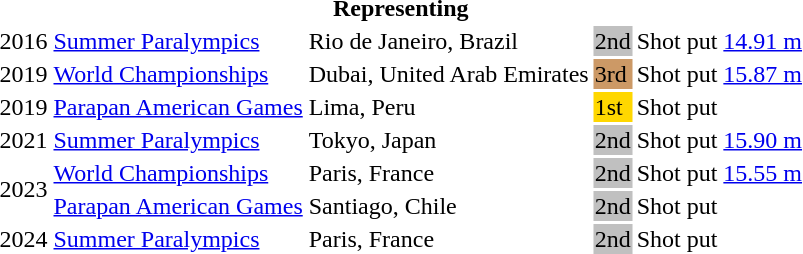<table>
<tr>
<th colspan="6">Representing </th>
</tr>
<tr>
<td>2016</td>
<td><a href='#'>Summer Paralympics</a></td>
<td>Rio de Janeiro, Brazil</td>
<td bgcolor="silver">2nd</td>
<td>Shot put</td>
<td><a href='#'>14.91 m</a></td>
</tr>
<tr>
<td>2019</td>
<td><a href='#'>World Championships</a></td>
<td>Dubai, United Arab Emirates</td>
<td bgcolor="cc9966">3rd</td>
<td>Shot put</td>
<td><a href='#'>15.87 m</a></td>
</tr>
<tr>
<td>2019</td>
<td><a href='#'>Parapan American Games</a></td>
<td>Lima, Peru</td>
<td bgcolor="gold">1st</td>
<td>Shot put</td>
<td></td>
</tr>
<tr>
<td>2021</td>
<td><a href='#'>Summer Paralympics</a></td>
<td>Tokyo, Japan</td>
<td bgcolor="silver">2nd</td>
<td>Shot put</td>
<td><a href='#'>15.90 m</a></td>
</tr>
<tr>
<td rowspan=2>2023</td>
<td><a href='#'>World Championships</a></td>
<td>Paris, France</td>
<td bgcolor="silver">2nd</td>
<td>Shot put</td>
<td><a href='#'>15.55 m</a></td>
</tr>
<tr>
<td><a href='#'>Parapan American Games</a></td>
<td>Santiago, Chile</td>
<td bgcolor="silver">2nd</td>
<td>Shot put</td>
<td></td>
</tr>
<tr>
<td>2024</td>
<td><a href='#'>Summer Paralympics</a></td>
<td>Paris, France</td>
<td bgcolor="silver">2nd</td>
<td>Shot put</td>
<td></td>
</tr>
</table>
